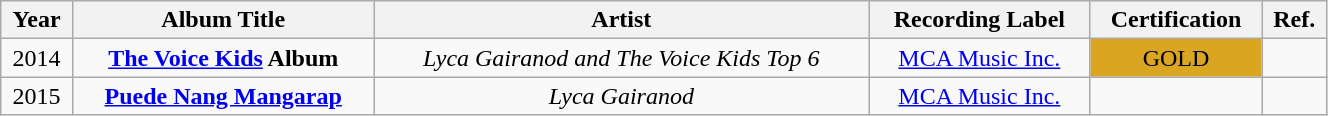<table class="wikitable" style="text-align:center" width=70%>
<tr>
<th>Year</th>
<th>Album Title</th>
<th>Artist</th>
<th Recording label>Recording Label</th>
<th>Certification</th>
<th>Ref.</th>
</tr>
<tr>
<td>2014</td>
<td><strong><a href='#'>The Voice Kids</a> Album</strong></td>
<td><em>Lyca Gairanod and The Voice Kids Top 6</em></td>
<td><a href='#'>MCA Music Inc.</a></td>
<td bgcolor="#DAA520">GOLD</td>
<td></td>
</tr>
<tr>
<td>2015</td>
<td><strong><a href='#'>Puede Nang Mangarap</a></strong></td>
<td><em>Lyca Gairanod</em></td>
<td><a href='#'>MCA Music Inc.</a></td>
<td></td>
<td></td>
</tr>
</table>
